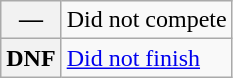<table class="wikitable">
<tr>
<th scope="row">—</th>
<td>Did not compete</td>
</tr>
<tr>
<th scope="row">DNF</th>
<td><a href='#'>Did not finish</a></td>
</tr>
</table>
